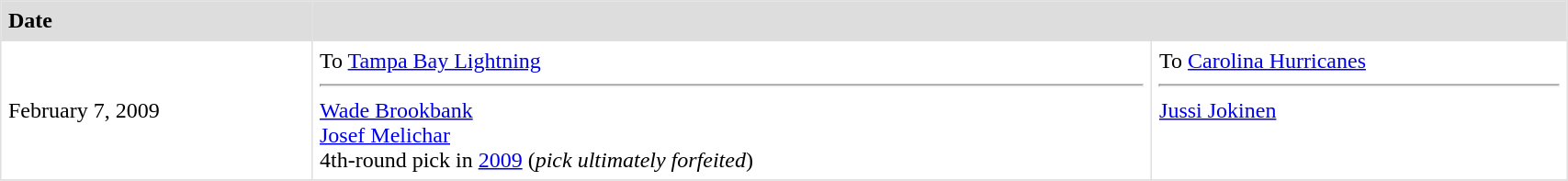<table border=1 style="border-collapse:collapse" bordercolor="#DFDFDF"  cellpadding="5" width=90%>
<tr bgcolor="#dddddd">
<td><strong>Date</strong></td>
<th colspan="2"></th>
</tr>
<tr>
<td>February 7, 2009</td>
<td valign="top">To <a href='#'>Tampa Bay Lightning</a> <hr><a href='#'>Wade Brookbank</a><br><a href='#'>Josef Melichar</a><br>4th-round pick in <a href='#'>2009</a> (<em>pick ultimately forfeited</em>)</td>
<td valign="top">To <a href='#'>Carolina Hurricanes</a> <hr><a href='#'>Jussi Jokinen</a></td>
</tr>
<tr>
</tr>
</table>
